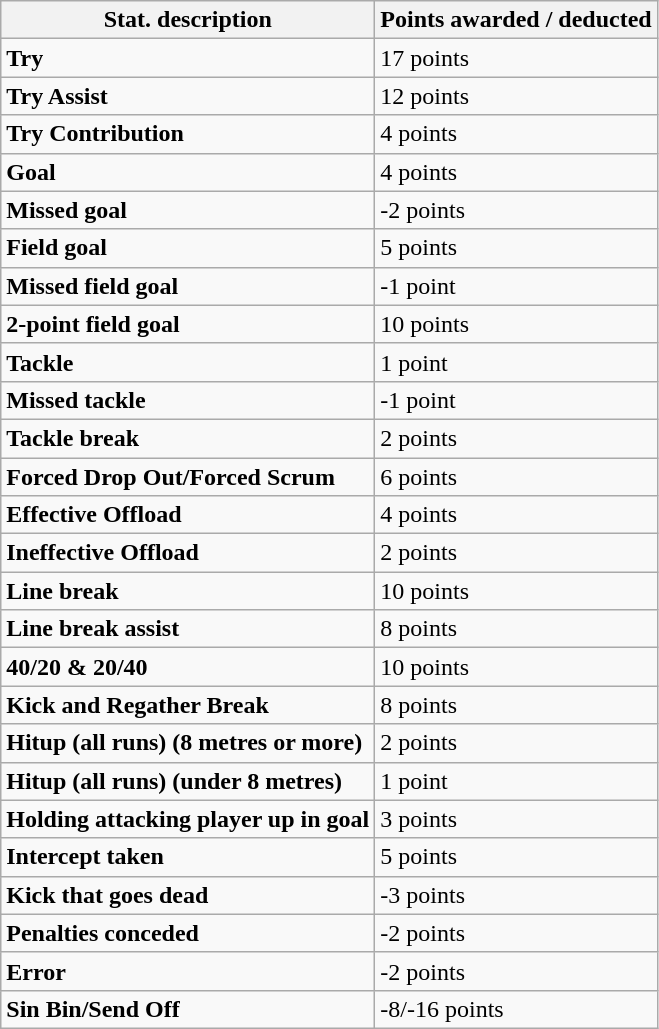<table class="wikitable">
<tr>
<th><strong>Stat. description</strong></th>
<th><strong>Points awarded / deducted</strong></th>
</tr>
<tr>
<td><strong>Try</strong></td>
<td>17 points</td>
</tr>
<tr>
<td><strong>Try Assist</strong></td>
<td>12 points</td>
</tr>
<tr>
<td><strong>Try Contribution</strong></td>
<td>4 points</td>
</tr>
<tr>
<td><strong>Goal</strong></td>
<td>4 points</td>
</tr>
<tr>
<td><strong>Missed goal</strong></td>
<td>-2 points</td>
</tr>
<tr>
<td><strong>Field goal</strong></td>
<td>5 points</td>
</tr>
<tr>
<td><strong>Missed field goal</strong></td>
<td>-1 point</td>
</tr>
<tr>
<td><strong>2-point field goal</strong></td>
<td>10 points</td>
</tr>
<tr>
<td><strong>Tackle</strong></td>
<td>1 point</td>
</tr>
<tr>
<td><strong>Missed tackle</strong></td>
<td>-1 point</td>
</tr>
<tr>
<td><strong>Tackle break</strong></td>
<td>2 points</td>
</tr>
<tr>
<td><strong>Forced Drop Out/Forced Scrum</strong></td>
<td>6 points</td>
</tr>
<tr>
<td><strong>Effective Offload</strong></td>
<td>4 points</td>
</tr>
<tr>
<td><strong>Ineffective Offload</strong></td>
<td>2 points</td>
</tr>
<tr>
<td><strong>Line break</strong></td>
<td>10 points</td>
</tr>
<tr>
<td><strong>Line break assist</strong></td>
<td>8 points</td>
</tr>
<tr>
<td><strong>40/20 & 20/40</strong></td>
<td>10 points</td>
</tr>
<tr>
<td><strong>Kick and Regather Break</strong></td>
<td>8 points</td>
</tr>
<tr>
<td><strong>Hitup (all runs) (8 metres or more)</strong></td>
<td>2 points</td>
</tr>
<tr>
<td><strong>Hitup (all runs) (under 8 metres)</strong></td>
<td>1 point</td>
</tr>
<tr>
<td><strong>Holding attacking player up in goal</strong></td>
<td>3 points</td>
</tr>
<tr>
<td><strong>Intercept taken</strong></td>
<td>5 points</td>
</tr>
<tr>
<td><strong>Kick that goes dead</strong></td>
<td>-3 points</td>
</tr>
<tr>
<td><strong>Penalties conceded</strong></td>
<td>-2 points</td>
</tr>
<tr>
<td><strong>Error</strong></td>
<td>-2 points</td>
</tr>
<tr>
<td><strong>Sin Bin/Send Off</strong></td>
<td>-8/-16 points</td>
</tr>
</table>
